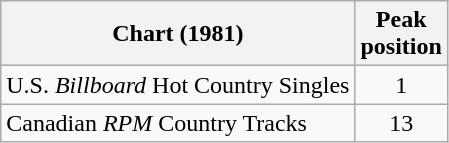<table class="wikitable">
<tr>
<th align="left">Chart (1981)</th>
<th align="center">Peak<br>position</th>
</tr>
<tr>
<td align="left">U.S. <em>Billboard</em> Hot Country Singles</td>
<td align="center">1</td>
</tr>
<tr>
<td align="left">Canadian <em>RPM</em> Country Tracks</td>
<td align="center">13</td>
</tr>
</table>
